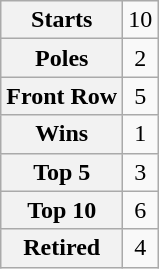<table class="wikitable" style="text-align:center">
<tr>
<th>Starts</th>
<td>10</td>
</tr>
<tr>
<th>Poles</th>
<td>2</td>
</tr>
<tr>
<th>Front Row</th>
<td>5</td>
</tr>
<tr>
<th>Wins</th>
<td>1</td>
</tr>
<tr>
<th>Top 5</th>
<td>3</td>
</tr>
<tr>
<th>Top 10</th>
<td>6</td>
</tr>
<tr>
<th>Retired</th>
<td>4</td>
</tr>
</table>
